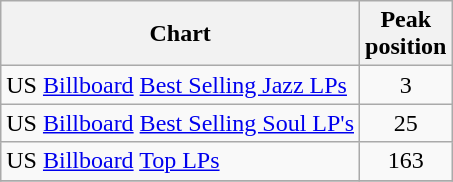<table class="wikitable">
<tr>
<th>Chart</th>
<th>Peak<br>position</th>
</tr>
<tr>
<td>US <a href='#'>Billboard</a> <a href='#'>Best Selling Jazz LPs</a></td>
<td align="center">3</td>
</tr>
<tr>
<td>US <a href='#'>Billboard</a> <a href='#'>Best Selling Soul LP's</a></td>
<td align="center">25</td>
</tr>
<tr>
<td>US <a href='#'>Billboard</a> <a href='#'>Top LPs</a></td>
<td align="center">163</td>
</tr>
<tr>
</tr>
</table>
